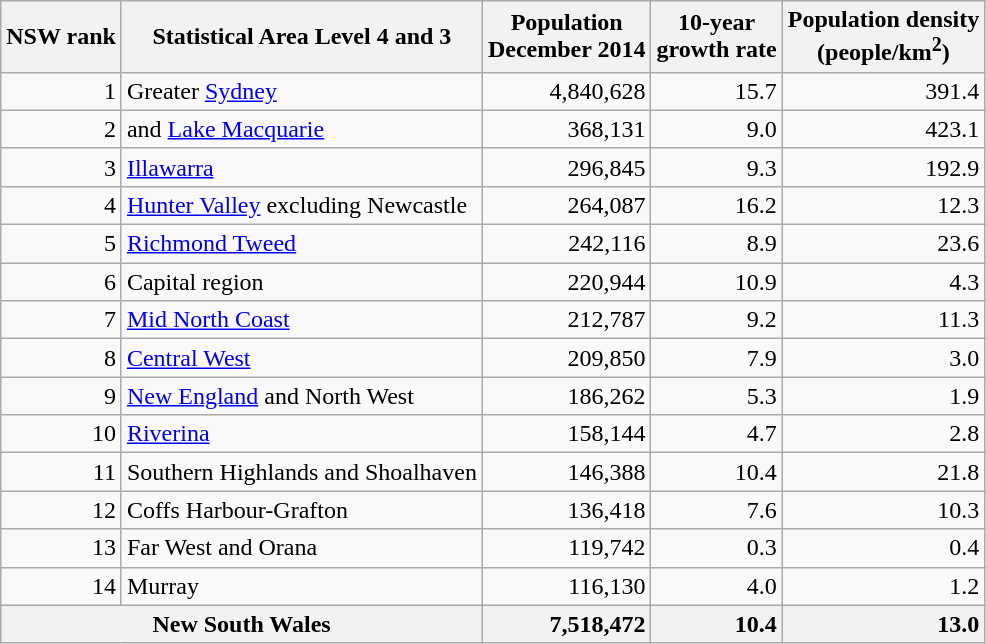<table class="wikitable sortable plainrowheaders" style="text-align:right">
<tr>
<th scope="col">NSW rank</th>
<th scope="col">Statistical Area Level 4 and 3</th>
<th scope="col">Population<br>December 2014</th>
<th scope="col">10-year<br>growth rate</th>
<th scope="col">Population density<br>(people/km<sup>2</sup>)</th>
</tr>
<tr>
<td scope="row">1</td>
<td style="text-align:left">Greater <a href='#'>Sydney</a></td>
<td>4,840,628</td>
<td>15.7</td>
<td>391.4</td>
</tr>
<tr>
<td scope="row">2</td>
<td style="text-align:left"> and <a href='#'>Lake Macquarie</a></td>
<td>368,131</td>
<td>9.0</td>
<td>423.1</td>
</tr>
<tr>
<td scope="row">3</td>
<td style="text-align:left"><a href='#'>Illawarra</a></td>
<td>296,845</td>
<td>9.3</td>
<td>192.9</td>
</tr>
<tr>
<td scope="row">4</td>
<td style="text-align:left"><a href='#'>Hunter Valley</a> excluding Newcastle</td>
<td>264,087</td>
<td>16.2</td>
<td>12.3</td>
</tr>
<tr>
<td scope="row">5</td>
<td style="text-align:left"><a href='#'>Richmond Tweed</a></td>
<td>242,116</td>
<td>8.9</td>
<td>23.6</td>
</tr>
<tr>
<td scope="row">6</td>
<td style="text-align:left">Capital region</td>
<td>220,944</td>
<td>10.9</td>
<td>4.3</td>
</tr>
<tr>
<td scope="row">7</td>
<td style="text-align:left"><a href='#'>Mid North Coast</a></td>
<td>212,787</td>
<td>9.2</td>
<td>11.3</td>
</tr>
<tr>
<td scope="row">8</td>
<td style="text-align:left"><a href='#'>Central West</a></td>
<td>209,850</td>
<td>7.9</td>
<td>3.0</td>
</tr>
<tr>
<td scope="row">9</td>
<td style="text-align:left"><a href='#'>New England</a> and North West</td>
<td>186,262</td>
<td>5.3</td>
<td>1.9</td>
</tr>
<tr>
<td scope="row">10</td>
<td style="text-align:left"><a href='#'>Riverina</a></td>
<td>158,144</td>
<td>4.7</td>
<td>2.8</td>
</tr>
<tr>
<td scope="row">11</td>
<td style="text-align:left">Southern Highlands and Shoalhaven</td>
<td>146,388</td>
<td>10.4</td>
<td>21.8</td>
</tr>
<tr>
<td scope="row">12</td>
<td style="text-align:left">Coffs Harbour-Grafton</td>
<td>136,418</td>
<td>7.6</td>
<td>10.3</td>
</tr>
<tr>
<td scope="row">13</td>
<td style="text-align:left">Far West and Orana</td>
<td>119,742</td>
<td>0.3</td>
<td>0.4</td>
</tr>
<tr>
<td scope="row">14</td>
<td style="text-align:left">Murray</td>
<td>116,130</td>
<td>4.0</td>
<td>1.2</td>
</tr>
<tr>
<th colspan="2">New South Wales</th>
<th style="text-align:right">7,518,472</th>
<th style="text-align:right">10.4</th>
<th style="text-align:right">13.0</th>
</tr>
</table>
